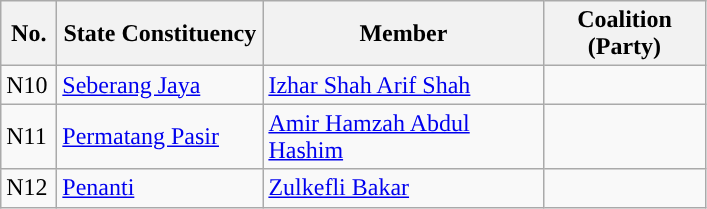<table class="wikitable">
<tr>
<th width="30">No.</th>
<th width="130">State Constituency</th>
<th width="180">Member</th>
<th width="100">Coalition (Party)</th>
</tr>
<tr>
<td>N10</td>
<td><a href='#'>Seberang Jaya</a></td>
<td><a href='#'>Izhar Shah Arif Shah</a></td>
<td></td>
</tr>
<tr>
<td>N11</td>
<td><a href='#'>Permatang Pasir</a></td>
<td><a href='#'>Amir Hamzah Abdul Hashim</a></td>
<td></td>
</tr>
<tr>
<td>N12</td>
<td><a href='#'>Penanti</a></td>
<td><a href='#'>Zulkefli Bakar</a></td>
<td></td>
</tr>
</table>
